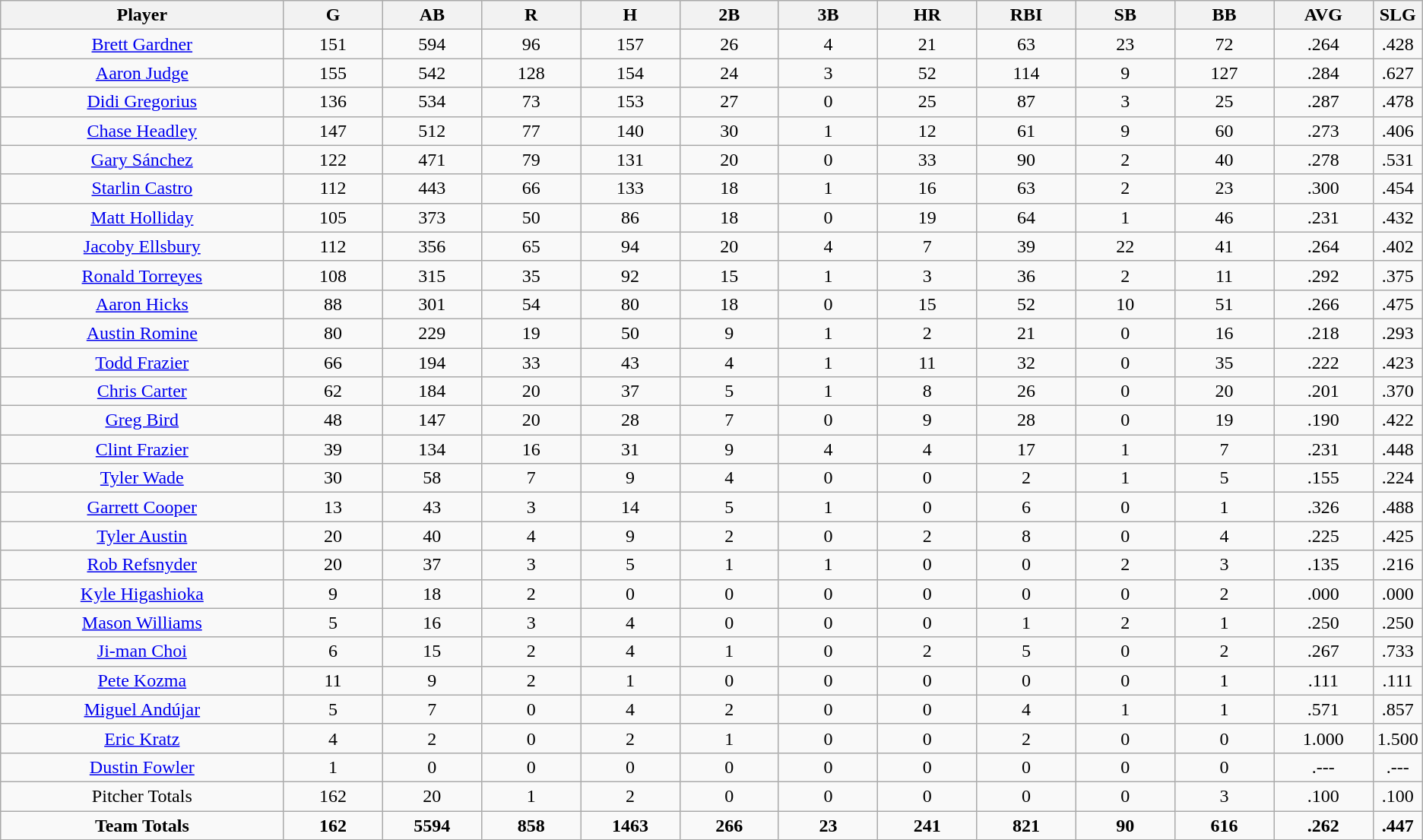<table class=wikitable style="text-align:center">
<tr>
<th bgcolor=#DDDDFF; width="20%">Player</th>
<th bgcolor=#DDDDFF; width="7%">G</th>
<th bgcolor=#DDDDFF; width="7%">AB</th>
<th bgcolor=#DDDDFF; width="7%">R</th>
<th bgcolor=#DDDDFF; width="7%">H</th>
<th bgcolor=#DDDDFF; width="7%">2B</th>
<th bgcolor=#DDDDFF; width="7%">3B</th>
<th bgcolor=#DDDDFF; width="7%">HR</th>
<th bgcolor=#DDDDFF; width="7%">RBI</th>
<th bgcolor=#DDDDFF; width="7%">SB</th>
<th bgcolor=#DDDDFF; width="7%">BB</th>
<th bgcolor=#DDDDFF; width="7%">AVG</th>
<th bgcolor=#DDDDFF; width="7%">SLG</th>
</tr>
<tr>
<td><a href='#'>Brett Gardner</a></td>
<td>151</td>
<td>594</td>
<td>96</td>
<td>157</td>
<td>26</td>
<td>4</td>
<td>21</td>
<td>63</td>
<td>23</td>
<td>72</td>
<td>.264</td>
<td>.428</td>
</tr>
<tr>
<td><a href='#'>Aaron Judge</a></td>
<td>155</td>
<td>542</td>
<td>128</td>
<td>154</td>
<td>24</td>
<td>3</td>
<td>52</td>
<td>114</td>
<td>9</td>
<td>127</td>
<td>.284</td>
<td>.627</td>
</tr>
<tr>
<td><a href='#'>Didi Gregorius</a></td>
<td>136</td>
<td>534</td>
<td>73</td>
<td>153</td>
<td>27</td>
<td>0</td>
<td>25</td>
<td>87</td>
<td>3</td>
<td>25</td>
<td>.287</td>
<td>.478</td>
</tr>
<tr>
<td><a href='#'>Chase Headley</a></td>
<td>147</td>
<td>512</td>
<td>77</td>
<td>140</td>
<td>30</td>
<td>1</td>
<td>12</td>
<td>61</td>
<td>9</td>
<td>60</td>
<td>.273</td>
<td>.406</td>
</tr>
<tr>
<td><a href='#'>Gary Sánchez</a></td>
<td>122</td>
<td>471</td>
<td>79</td>
<td>131</td>
<td>20</td>
<td>0</td>
<td>33</td>
<td>90</td>
<td>2</td>
<td>40</td>
<td>.278</td>
<td>.531</td>
</tr>
<tr>
<td><a href='#'>Starlin Castro</a></td>
<td>112</td>
<td>443</td>
<td>66</td>
<td>133</td>
<td>18</td>
<td>1</td>
<td>16</td>
<td>63</td>
<td>2</td>
<td>23</td>
<td>.300</td>
<td>.454</td>
</tr>
<tr>
<td><a href='#'>Matt Holliday</a></td>
<td>105</td>
<td>373</td>
<td>50</td>
<td>86</td>
<td>18</td>
<td>0</td>
<td>19</td>
<td>64</td>
<td>1</td>
<td>46</td>
<td>.231</td>
<td>.432</td>
</tr>
<tr>
<td><a href='#'>Jacoby Ellsbury</a></td>
<td>112</td>
<td>356</td>
<td>65</td>
<td>94</td>
<td>20</td>
<td>4</td>
<td>7</td>
<td>39</td>
<td>22</td>
<td>41</td>
<td>.264</td>
<td>.402</td>
</tr>
<tr>
<td><a href='#'>Ronald Torreyes</a></td>
<td>108</td>
<td>315</td>
<td>35</td>
<td>92</td>
<td>15</td>
<td>1</td>
<td>3</td>
<td>36</td>
<td>2</td>
<td>11</td>
<td>.292</td>
<td>.375</td>
</tr>
<tr>
<td><a href='#'>Aaron Hicks</a></td>
<td>88</td>
<td>301</td>
<td>54</td>
<td>80</td>
<td>18</td>
<td>0</td>
<td>15</td>
<td>52</td>
<td>10</td>
<td>51</td>
<td>.266</td>
<td>.475</td>
</tr>
<tr>
<td><a href='#'>Austin Romine</a></td>
<td>80</td>
<td>229</td>
<td>19</td>
<td>50</td>
<td>9</td>
<td>1</td>
<td>2</td>
<td>21</td>
<td>0</td>
<td>16</td>
<td>.218</td>
<td>.293</td>
</tr>
<tr>
<td><a href='#'>Todd Frazier</a></td>
<td>66</td>
<td>194</td>
<td>33</td>
<td>43</td>
<td>4</td>
<td>1</td>
<td>11</td>
<td>32</td>
<td>0</td>
<td>35</td>
<td>.222</td>
<td>.423</td>
</tr>
<tr>
<td><a href='#'>Chris Carter</a></td>
<td>62</td>
<td>184</td>
<td>20</td>
<td>37</td>
<td>5</td>
<td>1</td>
<td>8</td>
<td>26</td>
<td>0</td>
<td>20</td>
<td>.201</td>
<td>.370</td>
</tr>
<tr>
<td><a href='#'>Greg Bird</a></td>
<td>48</td>
<td>147</td>
<td>20</td>
<td>28</td>
<td>7</td>
<td>0</td>
<td>9</td>
<td>28</td>
<td>0</td>
<td>19</td>
<td>.190</td>
<td>.422</td>
</tr>
<tr>
<td><a href='#'>Clint Frazier</a></td>
<td>39</td>
<td>134</td>
<td>16</td>
<td>31</td>
<td>9</td>
<td>4</td>
<td>4</td>
<td>17</td>
<td>1</td>
<td>7</td>
<td>.231</td>
<td>.448</td>
</tr>
<tr>
<td><a href='#'>Tyler Wade</a></td>
<td>30</td>
<td>58</td>
<td>7</td>
<td>9</td>
<td>4</td>
<td>0</td>
<td>0</td>
<td>2</td>
<td>1</td>
<td>5</td>
<td>.155</td>
<td>.224</td>
</tr>
<tr>
<td><a href='#'>Garrett Cooper</a></td>
<td>13</td>
<td>43</td>
<td>3</td>
<td>14</td>
<td>5</td>
<td>1</td>
<td>0</td>
<td>6</td>
<td>0</td>
<td>1</td>
<td>.326</td>
<td>.488</td>
</tr>
<tr>
<td><a href='#'>Tyler Austin</a></td>
<td>20</td>
<td>40</td>
<td>4</td>
<td>9</td>
<td>2</td>
<td>0</td>
<td>2</td>
<td>8</td>
<td>0</td>
<td>4</td>
<td>.225</td>
<td>.425</td>
</tr>
<tr>
<td><a href='#'>Rob Refsnyder</a></td>
<td>20</td>
<td>37</td>
<td>3</td>
<td>5</td>
<td>1</td>
<td>1</td>
<td>0</td>
<td>0</td>
<td>2</td>
<td>3</td>
<td>.135</td>
<td>.216</td>
</tr>
<tr>
<td><a href='#'>Kyle Higashioka</a></td>
<td>9</td>
<td>18</td>
<td>2</td>
<td>0</td>
<td>0</td>
<td>0</td>
<td>0</td>
<td>0</td>
<td>0</td>
<td>2</td>
<td>.000</td>
<td>.000</td>
</tr>
<tr>
<td><a href='#'>Mason Williams</a></td>
<td>5</td>
<td>16</td>
<td>3</td>
<td>4</td>
<td>0</td>
<td>0</td>
<td>0</td>
<td>1</td>
<td>2</td>
<td>1</td>
<td>.250</td>
<td>.250</td>
</tr>
<tr>
<td><a href='#'>Ji-man Choi</a></td>
<td>6</td>
<td>15</td>
<td>2</td>
<td>4</td>
<td>1</td>
<td>0</td>
<td>2</td>
<td>5</td>
<td>0</td>
<td>2</td>
<td>.267</td>
<td>.733</td>
</tr>
<tr>
<td><a href='#'>Pete Kozma</a></td>
<td>11</td>
<td>9</td>
<td>2</td>
<td>1</td>
<td>0</td>
<td>0</td>
<td>0</td>
<td>0</td>
<td>0</td>
<td>1</td>
<td>.111</td>
<td>.111</td>
</tr>
<tr>
<td><a href='#'>Miguel Andújar</a></td>
<td>5</td>
<td>7</td>
<td>0</td>
<td>4</td>
<td>2</td>
<td>0</td>
<td>0</td>
<td>4</td>
<td>1</td>
<td>1</td>
<td>.571</td>
<td>.857</td>
</tr>
<tr>
<td><a href='#'>Eric Kratz</a></td>
<td>4</td>
<td>2</td>
<td>0</td>
<td>2</td>
<td>1</td>
<td>0</td>
<td>0</td>
<td>2</td>
<td>0</td>
<td>0</td>
<td>1.000</td>
<td>1.500</td>
</tr>
<tr>
<td><a href='#'>Dustin Fowler</a></td>
<td>1</td>
<td>0</td>
<td>0</td>
<td>0</td>
<td>0</td>
<td>0</td>
<td>0</td>
<td>0</td>
<td>0</td>
<td>0</td>
<td>.---</td>
<td>.---</td>
</tr>
<tr>
<td>Pitcher Totals</td>
<td>162</td>
<td>20</td>
<td>1</td>
<td>2</td>
<td>0</td>
<td>0</td>
<td>0</td>
<td>0</td>
<td>0</td>
<td>3</td>
<td>.100</td>
<td>.100</td>
</tr>
<tr>
<td><strong>Team Totals</strong></td>
<td><strong>162</strong></td>
<td><strong>5594</strong></td>
<td><strong>858</strong></td>
<td><strong>1463</strong></td>
<td><strong>266</strong></td>
<td><strong>23</strong></td>
<td><strong>241</strong></td>
<td><strong>821</strong></td>
<td><strong>90</strong></td>
<td><strong>616</strong></td>
<td><strong>.262</strong></td>
<td><strong>.447</strong></td>
</tr>
</table>
